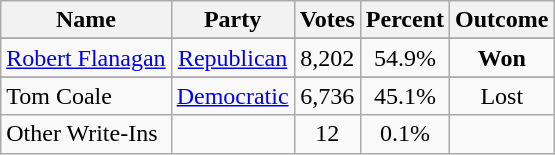<table class=wikitable style="text-align:center">
<tr>
<th>Name</th>
<th>Party</th>
<th>Votes</th>
<th>Percent</th>
<th>Outcome</th>
</tr>
<tr>
</tr>
<tr>
<td align=left><a href='#'>Robert Flanagan</a></td>
<td><a href='#'>Republican</a></td>
<td>8,202</td>
<td>54.9%</td>
<td><strong>Won</strong></td>
</tr>
<tr>
</tr>
<tr>
<td align=left>Tom Coale</td>
<td><a href='#'>Democratic</a></td>
<td>6,736</td>
<td>45.1%</td>
<td>Lost</td>
</tr>
<tr>
<td align=left>Other Write-Ins</td>
<td></td>
<td>12</td>
<td>0.1%</td>
<td></td>
</tr>
</table>
